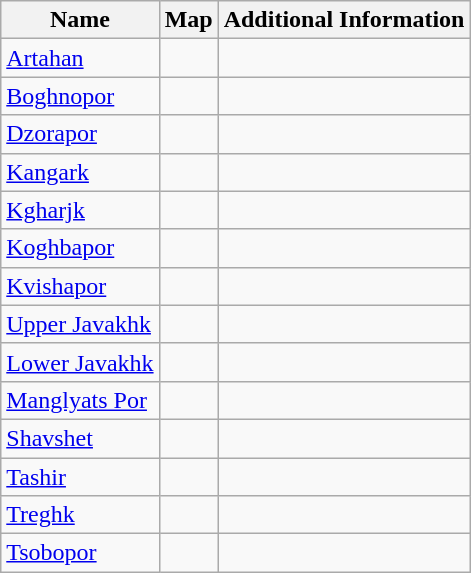<table class="wikitable">
<tr>
<th>Name</th>
<th>Map</th>
<th>Additional Information</th>
</tr>
<tr>
<td><a href='#'>Artahan</a></td>
<td></td>
<td></td>
</tr>
<tr>
<td><a href='#'>Boghnopor</a></td>
<td></td>
<td></td>
</tr>
<tr>
<td><a href='#'>Dzorapor</a></td>
<td></td>
<td></td>
</tr>
<tr>
<td><a href='#'>Kangark</a></td>
<td></td>
<td></td>
</tr>
<tr>
<td><a href='#'>Kgharjk</a></td>
<td></td>
<td></td>
</tr>
<tr>
<td><a href='#'>Koghbapor</a></td>
<td></td>
<td></td>
</tr>
<tr>
<td><a href='#'>Kvishapor</a></td>
<td></td>
<td></td>
</tr>
<tr>
<td><a href='#'>Upper Javakhk</a></td>
<td></td>
<td></td>
</tr>
<tr>
<td><a href='#'>Lower Javakhk</a></td>
<td></td>
<td></td>
</tr>
<tr>
<td><a href='#'>Manglyats Por</a></td>
<td></td>
<td></td>
</tr>
<tr>
<td><a href='#'>Shavshet</a></td>
<td></td>
<td></td>
</tr>
<tr>
<td><a href='#'>Tashir</a></td>
<td></td>
<td></td>
</tr>
<tr>
<td><a href='#'>Treghk</a></td>
<td></td>
<td></td>
</tr>
<tr>
<td><a href='#'>Tsobopor</a></td>
<td></td>
<td></td>
</tr>
</table>
